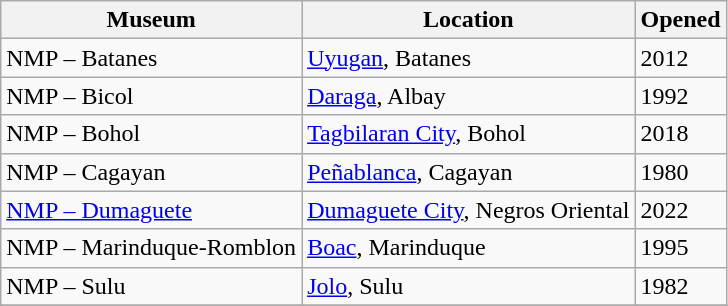<table class="wikitable">
<tr>
<th>Museum</th>
<th>Location</th>
<th>Opened</th>
</tr>
<tr>
<td>NMP – Batanes</td>
<td><a href='#'>Uyugan</a>, Batanes</td>
<td>2012</td>
</tr>
<tr>
<td>NMP – Bicol</td>
<td><a href='#'>Daraga</a>, Albay</td>
<td>1992</td>
</tr>
<tr>
<td>NMP – Bohol</td>
<td><a href='#'>Tagbilaran City</a>, Bohol</td>
<td>2018</td>
</tr>
<tr>
<td>NMP – Cagayan</td>
<td><a href='#'>Peñablanca</a>, Cagayan</td>
<td>1980</td>
</tr>
<tr>
<td><a href='#'>NMP – Dumaguete</a></td>
<td><a href='#'>Dumaguete City</a>, Negros Oriental</td>
<td>2022</td>
</tr>
<tr>
<td>NMP – Marinduque-Romblon</td>
<td><a href='#'>Boac</a>, Marinduque</td>
<td>1995</td>
</tr>
<tr>
<td>NMP – Sulu</td>
<td><a href='#'>Jolo</a>, Sulu</td>
<td>1982</td>
</tr>
<tr>
</tr>
</table>
